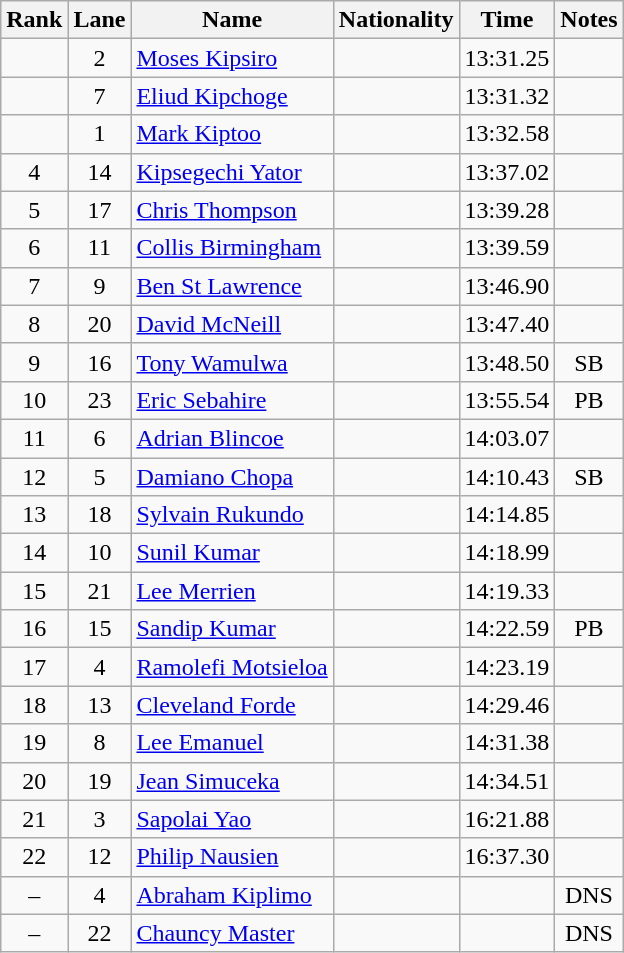<table class="wikitable sortable" style="text-align:center">
<tr>
<th>Rank</th>
<th>Lane</th>
<th>Name</th>
<th>Nationality</th>
<th>Time</th>
<th>Notes</th>
</tr>
<tr>
<td></td>
<td>2</td>
<td align="left"><a href='#'>Moses Kipsiro</a></td>
<td align=left></td>
<td>13:31.25</td>
<td></td>
</tr>
<tr>
<td></td>
<td>7</td>
<td align="left"><a href='#'>Eliud Kipchoge</a></td>
<td align=left></td>
<td>13:31.32</td>
<td></td>
</tr>
<tr>
<td></td>
<td>1</td>
<td align="left"><a href='#'>Mark Kiptoo</a></td>
<td align=left></td>
<td>13:32.58</td>
<td></td>
</tr>
<tr>
<td>4</td>
<td>14</td>
<td align="left"><a href='#'>Kipsegechi Yator</a></td>
<td align=left></td>
<td>13:37.02</td>
<td></td>
</tr>
<tr>
<td>5</td>
<td>17</td>
<td align="left"><a href='#'>Chris Thompson</a></td>
<td align=left></td>
<td>13:39.28</td>
<td></td>
</tr>
<tr>
<td>6</td>
<td>11</td>
<td align="left"><a href='#'>Collis Birmingham</a></td>
<td align=left></td>
<td>13:39.59</td>
<td></td>
</tr>
<tr>
<td>7</td>
<td>9</td>
<td align="left"><a href='#'>Ben St Lawrence</a></td>
<td align=left></td>
<td>13:46.90</td>
<td></td>
</tr>
<tr>
<td>8</td>
<td>20</td>
<td align="left"><a href='#'>David McNeill</a></td>
<td align=left></td>
<td>13:47.40</td>
<td></td>
</tr>
<tr>
<td>9</td>
<td>16</td>
<td align="left"><a href='#'>Tony Wamulwa</a></td>
<td align=left></td>
<td>13:48.50</td>
<td>SB</td>
</tr>
<tr>
<td>10</td>
<td>23</td>
<td align="left"><a href='#'>Eric Sebahire</a></td>
<td align=left></td>
<td>13:55.54</td>
<td>PB</td>
</tr>
<tr>
<td>11</td>
<td>6</td>
<td align="left"><a href='#'>Adrian Blincoe</a></td>
<td align=left></td>
<td>14:03.07</td>
<td></td>
</tr>
<tr>
<td>12</td>
<td>5</td>
<td align="left"><a href='#'>Damiano Chopa</a></td>
<td align=left></td>
<td>14:10.43</td>
<td>SB</td>
</tr>
<tr>
<td>13</td>
<td>18</td>
<td align="left"><a href='#'>Sylvain Rukundo</a></td>
<td align=left></td>
<td>14:14.85</td>
<td></td>
</tr>
<tr>
<td>14</td>
<td>10</td>
<td align="left"><a href='#'>Sunil Kumar</a></td>
<td align=left></td>
<td>14:18.99</td>
<td></td>
</tr>
<tr>
<td>15</td>
<td>21</td>
<td align="left"><a href='#'>Lee Merrien</a></td>
<td align=left></td>
<td>14:19.33</td>
<td></td>
</tr>
<tr>
<td>16</td>
<td>15</td>
<td align="left"><a href='#'>Sandip Kumar</a></td>
<td align=left></td>
<td>14:22.59</td>
<td>PB</td>
</tr>
<tr>
<td>17</td>
<td>4</td>
<td align="left"><a href='#'>Ramolefi Motsieloa</a></td>
<td align=left></td>
<td>14:23.19</td>
<td></td>
</tr>
<tr>
<td>18</td>
<td>13</td>
<td align="left"><a href='#'>Cleveland Forde</a></td>
<td align=left></td>
<td>14:29.46</td>
<td></td>
</tr>
<tr>
<td>19</td>
<td>8</td>
<td align="left"><a href='#'>Lee Emanuel</a></td>
<td align=left></td>
<td>14:31.38</td>
<td></td>
</tr>
<tr>
<td>20</td>
<td>19</td>
<td align="left"><a href='#'>Jean Simuceka</a></td>
<td align=left></td>
<td>14:34.51</td>
<td></td>
</tr>
<tr>
<td>21</td>
<td>3</td>
<td align="left"><a href='#'>Sapolai Yao</a></td>
<td align=left></td>
<td>16:21.88</td>
<td></td>
</tr>
<tr>
<td>22</td>
<td>12</td>
<td align="left"><a href='#'>Philip Nausien</a></td>
<td align=left></td>
<td>16:37.30</td>
<td></td>
</tr>
<tr>
<td>–</td>
<td>4</td>
<td align="left"><a href='#'>Abraham Kiplimo</a></td>
<td align=left></td>
<td></td>
<td>DNS</td>
</tr>
<tr>
<td>–</td>
<td>22</td>
<td align="left"><a href='#'>Chauncy Master</a></td>
<td align=left></td>
<td></td>
<td>DNS</td>
</tr>
</table>
